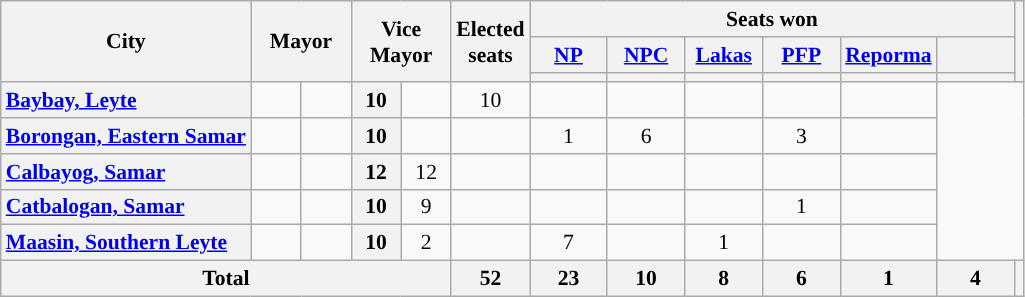<table class="wikitable" style="text-align:center; font-size: 0.9em;">
<tr>
<th rowspan="3">City</th>
<th colspan="2" rowspan="3" style="width:60px;">Mayor</th>
<th colspan="2" rowspan="3" style="width:60px;">Vice Mayor</th>
<th rowspan="3">Elected<br>seats</th>
<th colspan="6">Seats won</th>
<th rowspan="3"></th>
</tr>
<tr>
<th class="unsortable" style="width:45px;"><a href='#'>NP</a></th>
<th class="unsortable" style="width:45px;"><a href='#'>NPC</a></th>
<th class="unsortable" style="width:45px;"><a href='#'>Lakas</a></th>
<th class="unsortable" style="width:45px;"><a href='#'>PFP</a></th>
<th class="unsortable" style="width:45px;"><a href='#'>Reporma</a></th>
<th class="unsortable" style="width:45px;"></th>
</tr>
<tr>
<th style="color:inherit;background:"></th>
<th style="color:inherit;background:"></th>
<th style="color:inherit;background:"></th>
<th style="color:inherit;background:"></th>
<th style="color:inherit;background:"></th>
<th style="color:inherit;background:"></th>
</tr>
<tr>
<th style="text-align: left;"><a href='#'>Baybay, Leyte</a></th>
<td></td>
<td></td>
<th>10</th>
<td></td>
<td>10</td>
<td></td>
<td></td>
<td></td>
<td></td>
<td></td>
</tr>
<tr>
<th style="text-align: left;"><a href='#'>Borongan, Eastern Samar</a></th>
<td></td>
<td></td>
<th>10</th>
<td></td>
<td></td>
<td>1</td>
<td>6</td>
<td></td>
<td>3</td>
<td></td>
</tr>
<tr>
<th style="text-align: left;"><a href='#'>Calbayog, Samar</a></th>
<td></td>
<td></td>
<th>12</th>
<td>12</td>
<td></td>
<td></td>
<td></td>
<td></td>
<td></td>
<td></td>
</tr>
<tr>
<th style="text-align: left;"><a href='#'>Catbalogan, Samar</a></th>
<td></td>
<td></td>
<th>10</th>
<td>9</td>
<td></td>
<td></td>
<td></td>
<td></td>
<td>1</td>
<td></td>
</tr>
<tr>
<th style="text-align: left;"><a href='#'>Maasin, Southern Leyte</a></th>
<td></td>
<td></td>
<th>10</th>
<td>2</td>
<td></td>
<td>7</td>
<td></td>
<td>1</td>
<td></td>
<td></td>
</tr>
<tr>
<th colspan="5">Total</th>
<th>52</th>
<th>23</th>
<th>10</th>
<th>8</th>
<th>6</th>
<th>1</th>
<th>4</th>
<th></th>
</tr>
</table>
